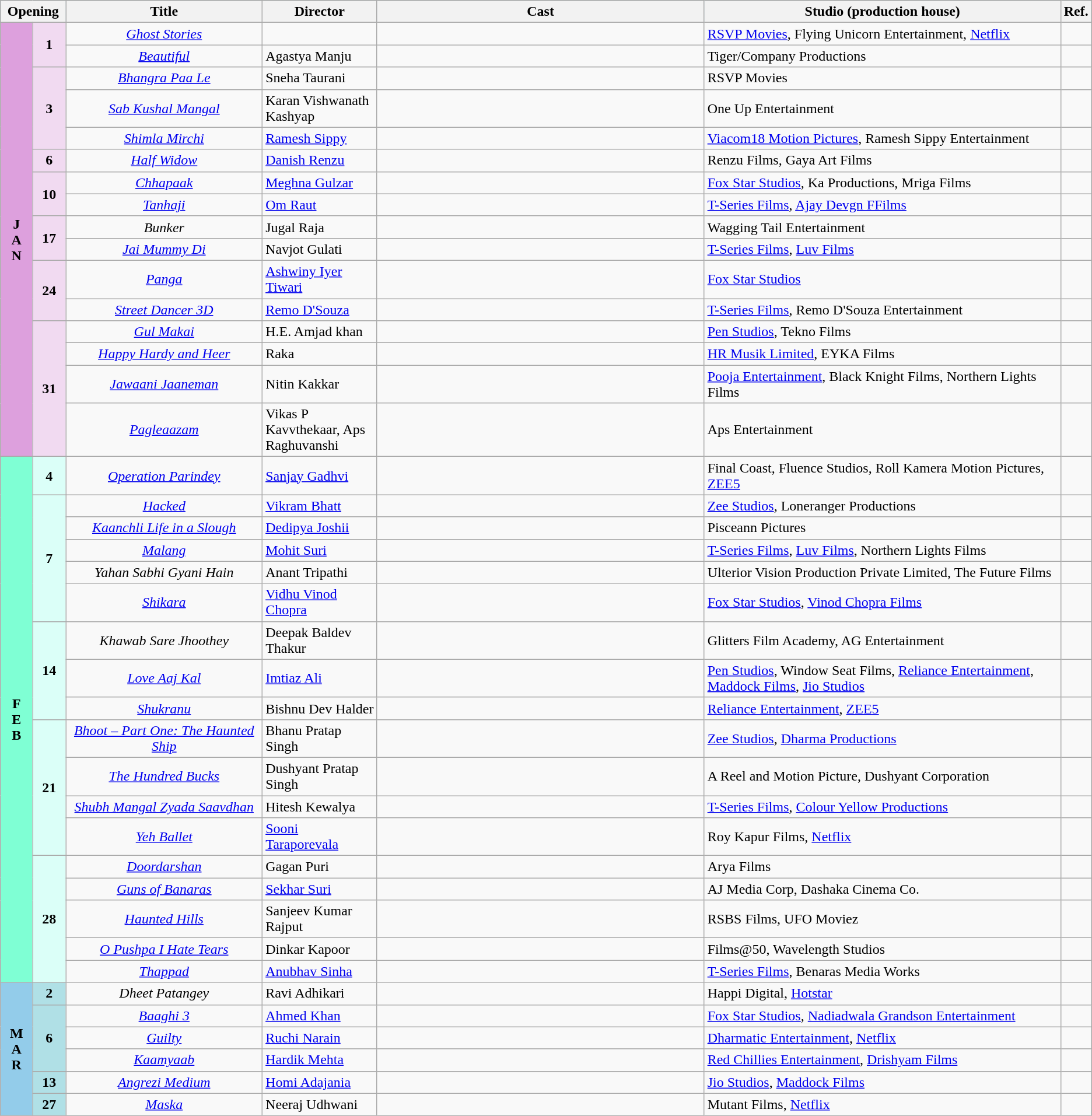<table class="wikitable">
<tr style="background:#b0e0e6; text-align:center;">
<th colspan="2" style="width:6%;"><strong>Opening</strong></th>
<th style="width:18%;"><strong>Title</strong></th>
<th style="width:10.5%;"><strong>Director</strong></th>
<th style="width:30%;"><strong>Cast</strong></th>
<th>Studio (production house)</th>
<th>Ref.</th>
</tr>
<tr>
<td rowspan="16" style="text-align:center; background:plum; textcolor:#000;"><strong>J<br>A<br>N</strong></td>
<td rowspan="2" style="text-align:center; background:#f1daf1;"><strong>1</strong></td>
<td style="text-align:center;"><em><a href='#'>Ghost Stories</a></em></td>
<td></td>
<td></td>
<td><a href='#'>RSVP Movies</a>, Flying Unicorn Entertainment, <a href='#'>Netflix</a></td>
<td></td>
</tr>
<tr>
<td style="text-align:center;"><em><a href='#'>Beautiful</a></em></td>
<td>Agastya Manju</td>
<td></td>
<td>Tiger/Company Productions</td>
<td></td>
</tr>
<tr>
<td rowspan="3" style="text-align:center;background:#f1daf1;"><strong>3</strong></td>
<td style="text-align:center;"><em><a href='#'>Bhangra Paa Le</a></em></td>
<td>Sneha Taurani</td>
<td></td>
<td>RSVP Movies</td>
<td></td>
</tr>
<tr>
<td style="text-align:center;"><em><a href='#'>Sab Kushal Mangal</a></em></td>
<td>Karan Vishwanath Kashyap</td>
<td></td>
<td>One Up Entertainment</td>
<td></td>
</tr>
<tr>
<td style="text-align:center;"><em><a href='#'>Shimla Mirchi</a></em></td>
<td><a href='#'>Ramesh Sippy</a></td>
<td></td>
<td><a href='#'>Viacom18 Motion Pictures</a>, Ramesh Sippy Entertainment</td>
<td></td>
</tr>
<tr>
<td style="text-align:center; background:#f1daf1;"><strong>6</strong></td>
<td style="text-align:center;"><em><a href='#'>Half Widow</a></em></td>
<td><a href='#'>Danish Renzu</a></td>
<td></td>
<td>Renzu Films, Gaya Art Films</td>
<td></td>
</tr>
<tr>
<td rowspan="2" style="text-align:center;background:#f1daf1;"><strong>10</strong></td>
<td style="text-align:center;"><em><a href='#'>Chhapaak</a></em></td>
<td><a href='#'>Meghna Gulzar</a></td>
<td></td>
<td><a href='#'>Fox Star Studios</a>, Ka Productions, Mriga Films</td>
<td></td>
</tr>
<tr>
<td style="text-align:center;"><em><a href='#'>Tanhaji</a></em></td>
<td><a href='#'>Om Raut</a></td>
<td></td>
<td><a href='#'>T-Series Films</a>, <a href='#'>Ajay Devgn FFilms</a></td>
<td></td>
</tr>
<tr>
<td rowspan="2" style="text-align:center;background:#f1daf1;"><strong>17</strong></td>
<td style="text-align:center;"><em>Bunker</em></td>
<td>Jugal Raja</td>
<td></td>
<td>Wagging Tail Entertainment</td>
<td></td>
</tr>
<tr>
<td style="text-align:center;"><em><a href='#'>Jai Mummy Di</a></em></td>
<td>Navjot Gulati</td>
<td></td>
<td><a href='#'>T-Series Films</a>, <a href='#'>Luv Films</a></td>
<td></td>
</tr>
<tr>
<td rowspan="2" style="text-align:center;background:#f1daf1;"><strong>24</strong></td>
<td style="text-align:center;"><em><a href='#'>Panga</a></em></td>
<td><a href='#'>Ashwiny Iyer Tiwari</a></td>
<td></td>
<td><a href='#'>Fox Star Studios</a></td>
<td></td>
</tr>
<tr>
<td style="text-align:center;"><em><a href='#'>Street Dancer 3D</a></em></td>
<td><a href='#'>Remo D'Souza</a></td>
<td></td>
<td><a href='#'>T-Series Films</a>, Remo D'Souza Entertainment</td>
<td></td>
</tr>
<tr>
<td rowspan="4" style="text-align:center;background:#f1daf1;"><strong>31</strong></td>
<td style="text-align:center;"><em><a href='#'>Gul Makai</a></em></td>
<td>H.E. Amjad khan</td>
<td></td>
<td><a href='#'>Pen Studios</a>, Tekno Films</td>
<td></td>
</tr>
<tr>
<td style="text-align:center;"><em><a href='#'>Happy Hardy and Heer</a></em></td>
<td>Raka</td>
<td></td>
<td><a href='#'>HR Musik Limited</a>, EYKA Films</td>
<td></td>
</tr>
<tr>
<td style="text-align:center;"><em><a href='#'>Jawaani Jaaneman</a></em></td>
<td>Nitin Kakkar</td>
<td></td>
<td><a href='#'>Pooja Entertainment</a>, Black Knight Films, Northern Lights Films</td>
<td></td>
</tr>
<tr>
<td style="text-align:center;"><em><a href='#'>Pagleaazam</a></em></td>
<td>Vikas P Kavvthekaar, Aps Raghuvanshi</td>
<td></td>
<td>Aps Entertainment</td>
<td></td>
</tr>
<tr>
<td rowspan="18" style="text-align:center; background:#7FFFD4; textcolor:#000;"><strong>F<br>E<br>B</strong></td>
<td style="text-align:center; background:#dbfff8;"><strong>4</strong></td>
<td style="text-align:center;"><em><a href='#'>Operation Parindey</a></em></td>
<td><a href='#'>Sanjay Gadhvi</a></td>
<td></td>
<td>Final Coast, Fluence Studios, Roll Kamera Motion Pictures, <a href='#'>ZEE5</a></td>
<td></td>
</tr>
<tr>
<td rowspan="5" style="text-align:center;background:#dbfff8;"><strong>7</strong></td>
<td style="text-align:center;"><em><a href='#'>Hacked</a></em></td>
<td><a href='#'>Vikram Bhatt</a></td>
<td></td>
<td><a href='#'>Zee Studios</a>, Loneranger Productions</td>
<td></td>
</tr>
<tr>
<td style="text-align:center;"><em><a href='#'>Kaanchli Life in a Slough</a></em></td>
<td><a href='#'>Dedipya Joshii</a></td>
<td></td>
<td>Pisceann Pictures</td>
<td></td>
</tr>
<tr>
<td style="text-align:center;"><em><a href='#'>Malang</a></em></td>
<td><a href='#'>Mohit Suri</a></td>
<td></td>
<td><a href='#'>T-Series Films</a>, <a href='#'>Luv Films</a>, Northern Lights Films</td>
<td></td>
</tr>
<tr>
<td style="text-align:center;"><em>Yahan Sabhi Gyani Hain</em></td>
<td>Anant Tripathi</td>
<td></td>
<td>Ulterior Vision Production Private Limited, The Future Films</td>
<td></td>
</tr>
<tr>
<td style="text-align:center;"><em><a href='#'>Shikara</a></em></td>
<td><a href='#'>Vidhu Vinod Chopra</a></td>
<td></td>
<td><a href='#'>Fox Star Studios</a>, <a href='#'>Vinod Chopra Films</a></td>
<td></td>
</tr>
<tr>
<td rowspan="3" style="text-align:center;background:#dbfff8;"><strong>14</strong></td>
<td style="text-align:center;"><em>Khawab Sare Jhoothey</em></td>
<td>Deepak Baldev Thakur</td>
<td></td>
<td>Glitters Film Academy, AG Entertainment</td>
<td></td>
</tr>
<tr>
<td style="text-align:center;"><em><a href='#'>Love Aaj Kal</a></em></td>
<td><a href='#'>Imtiaz Ali</a></td>
<td></td>
<td><a href='#'>Pen Studios</a>, Window Seat Films, <a href='#'>Reliance Entertainment</a>, <a href='#'>Maddock Films</a>, <a href='#'>Jio Studios</a></td>
<td></td>
</tr>
<tr>
<td style="text-align:center;"><em><a href='#'>Shukranu</a></em></td>
<td>Bishnu Dev Halder</td>
<td></td>
<td><a href='#'>Reliance Entertainment</a>, <a href='#'>ZEE5</a></td>
<td></td>
</tr>
<tr>
<td rowspan="4" style="text-align:center;background:#dbfff8;"><strong>21</strong></td>
<td style="text-align:center;"><em><a href='#'>Bhoot – Part One: The Haunted Ship</a></em></td>
<td>Bhanu Pratap Singh</td>
<td></td>
<td><a href='#'>Zee Studios</a>, <a href='#'>Dharma Productions</a></td>
<td></td>
</tr>
<tr>
<td style="text-align:center;"><em><a href='#'>The Hundred Bucks</a></em></td>
<td>Dushyant Pratap Singh</td>
<td></td>
<td>A Reel and Motion Picture, Dushyant Corporation</td>
<td></td>
</tr>
<tr>
<td style="text-align:center;"><em><a href='#'>Shubh Mangal Zyada Saavdhan</a></em></td>
<td>Hitesh Kewalya</td>
<td></td>
<td><a href='#'>T-Series Films</a>, <a href='#'>Colour Yellow Productions</a></td>
<td></td>
</tr>
<tr>
<td style="text-align:center;"><em><a href='#'>Yeh Ballet</a></em></td>
<td><a href='#'>Sooni Taraporevala</a></td>
<td></td>
<td>Roy Kapur Films, <a href='#'>Netflix</a></td>
<td></td>
</tr>
<tr>
<td rowspan="5" style="text-align:center;background:#dbfff8;"><strong>28</strong></td>
<td style="text-align:center;"><em><a href='#'>Doordarshan</a></em></td>
<td>Gagan Puri</td>
<td></td>
<td>Arya Films</td>
<td></td>
</tr>
<tr>
<td style="text-align:center;"><em><a href='#'>Guns of Banaras</a></em></td>
<td><a href='#'>Sekhar Suri</a></td>
<td></td>
<td>AJ Media Corp, Dashaka Cinema Co.</td>
<td></td>
</tr>
<tr>
<td style="text-align:center;"><em><a href='#'>Haunted Hills</a></em></td>
<td>Sanjeev Kumar Rajput</td>
<td></td>
<td>RSBS Films, UFO Moviez</td>
<td></td>
</tr>
<tr>
<td style="text-align:center;"><em><a href='#'>O Pushpa I Hate Tears</a></em></td>
<td>Dinkar Kapoor</td>
<td></td>
<td>Films@50, Wavelength Studios</td>
<td></td>
</tr>
<tr>
<td style="text-align:center;"><em><a href='#'>Thappad</a></em></td>
<td><a href='#'>Anubhav Sinha</a></td>
<td></td>
<td><a href='#'>T-Series Films</a>, Benaras Media Works</td>
<td></td>
</tr>
<tr>
<td rowspan="6" style="text-align:center; background:#93CCEA; textcolor:#000;"><strong>M<br>A<br>R</strong></td>
<td style="text-align:center; background:#b0e0e6;"><strong>2</strong></td>
<td style="text-align:center;"><em>Dheet Patangey</em></td>
<td>Ravi Adhikari</td>
<td></td>
<td>Happi Digital, <a href='#'>Hotstar</a></td>
<td></td>
</tr>
<tr>
<td rowspan="3" style="text-align:center;background:#B0E0E6;"><strong>6</strong></td>
<td style="text-align:center;"><em><a href='#'>Baaghi 3</a></em></td>
<td><a href='#'>Ahmed Khan</a></td>
<td></td>
<td><a href='#'>Fox Star Studios</a>, <a href='#'>Nadiadwala Grandson Entertainment</a></td>
<td></td>
</tr>
<tr>
<td style="text-align:center;"><em><a href='#'>Guilty</a></em></td>
<td><a href='#'>Ruchi Narain</a></td>
<td></td>
<td><a href='#'>Dharmatic Entertainment</a>, <a href='#'>Netflix</a></td>
<td></td>
</tr>
<tr>
<td style="text-align:center;"><em><a href='#'>Kaamyaab</a></em></td>
<td><a href='#'>Hardik Mehta</a></td>
<td></td>
<td><a href='#'>Red Chillies Entertainment</a>, <a href='#'>Drishyam Films</a></td>
<td></td>
</tr>
<tr>
<td style="text-align:center; background:#b0e0e6;"><strong>13</strong></td>
<td style="text-align:center;"><em><a href='#'>Angrezi Medium</a></em></td>
<td><a href='#'>Homi Adajania</a></td>
<td></td>
<td><a href='#'>Jio Studios</a>, <a href='#'>Maddock Films</a></td>
<td></td>
</tr>
<tr>
<td style="text-align:center; background:#b0e0e6;"><strong>27</strong></td>
<td style="text-align:center;"><em><a href='#'>Maska</a></em></td>
<td>Neeraj Udhwani</td>
<td></td>
<td>Mutant Films, <a href='#'>Netflix</a></td>
<td></td>
</tr>
</table>
